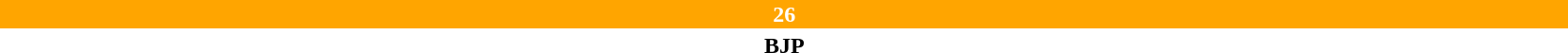<table style="width:88%; text-align:center;">
<tr style="color:white;">
<td style="background:orange; width:100%;"><strong>26</strong></td>
</tr>
<tr>
<td><span><strong>BJP</strong></span></td>
</tr>
</table>
